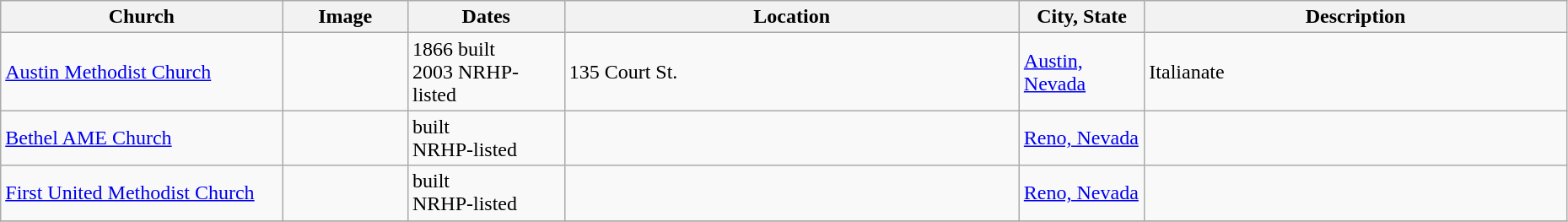<table class="wikitable sortable" style="width:98%">
<tr>
<th style="width:18%;"><strong>Church</strong></th>
<th style="width:8%;" class="unsortable"><strong>Image</strong></th>
<th style="width:10%;"><strong>Dates</strong></th>
<th><strong>Location</strong></th>
<th style="width:8%;"><strong>City, State</strong></th>
<th class="unsortable"><strong>Description</strong></th>
</tr>
<tr>
<td><a href='#'>Austin Methodist Church</a></td>
<td></td>
<td>1866 built<br>2003 NRHP-listed</td>
<td>135 Court St.<br><small></small></td>
<td><a href='#'>Austin, Nevada</a></td>
<td>Italianate</td>
</tr>
<tr>
<td><a href='#'>Bethel AME Church</a></td>
<td></td>
<td>built<br> NRHP-listed</td>
<td></td>
<td><a href='#'>Reno, Nevada</a></td>
<td></td>
</tr>
<tr ->
<td><a href='#'>First United Methodist Church</a></td>
<td></td>
<td>built<br> NRHP-listed</td>
<td></td>
<td><a href='#'>Reno, Nevada</a></td>
<td></td>
</tr>
<tr>
</tr>
</table>
